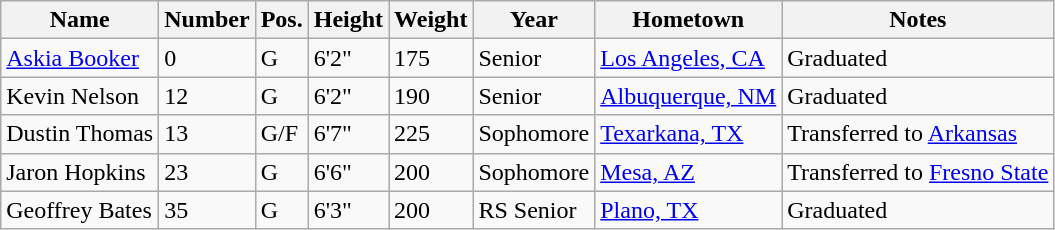<table class="wikitable sortable" border="1">
<tr>
<th>Name</th>
<th>Number</th>
<th>Pos.</th>
<th>Height</th>
<th>Weight</th>
<th>Year</th>
<th>Hometown</th>
<th class="unsortable">Notes</th>
</tr>
<tr>
<td sortname><a href='#'>Askia Booker</a></td>
<td>0</td>
<td>G</td>
<td>6'2"</td>
<td>175</td>
<td>Senior</td>
<td><a href='#'>Los Angeles, CA</a></td>
<td>Graduated</td>
</tr>
<tr>
<td sortname>Kevin Nelson</td>
<td>12</td>
<td>G</td>
<td>6'2"</td>
<td>190</td>
<td>Senior</td>
<td><a href='#'>Albuquerque, NM</a></td>
<td>Graduated</td>
</tr>
<tr>
<td sortname>Dustin Thomas</td>
<td>13</td>
<td>G/F</td>
<td>6'7"</td>
<td>225</td>
<td>Sophomore</td>
<td><a href='#'>Texarkana, TX</a></td>
<td>Transferred to <a href='#'>Arkansas</a></td>
</tr>
<tr>
<td sortname>Jaron Hopkins</td>
<td>23</td>
<td>G</td>
<td>6'6"</td>
<td>200</td>
<td>Sophomore</td>
<td><a href='#'>Mesa, AZ</a></td>
<td>Transferred to <a href='#'>Fresno State</a></td>
</tr>
<tr>
<td sortname>Geoffrey Bates</td>
<td>35</td>
<td>G</td>
<td>6'3"</td>
<td>200</td>
<td>RS Senior</td>
<td><a href='#'>Plano, TX</a></td>
<td>Graduated</td>
</tr>
</table>
